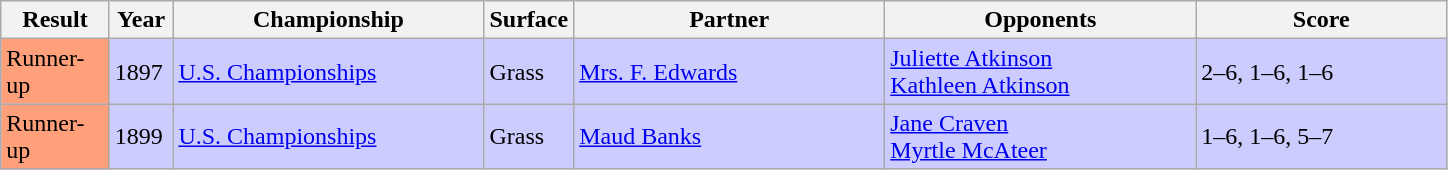<table class="sortable wikitable">
<tr>
<th style="width:65px">Result</th>
<th style="width:35px">Year</th>
<th style="width:200px">Championship</th>
<th style="width:50px">Surface</th>
<th style="width:200px">Partner</th>
<th style="width:200px">Opponents</th>
<th style="width:160px" class="unsortable">Score</th>
</tr>
<tr style="background:#ccf;">
<td style="background:#ffa07a;">Runner-up</td>
<td>1897</td>
<td><a href='#'>U.S. Championships</a></td>
<td>Grass</td>
<td> <a href='#'>Mrs. F. Edwards</a></td>
<td> <a href='#'>Juliette Atkinson</a><br> <a href='#'>Kathleen Atkinson</a></td>
<td>2–6, 1–6, 1–6</td>
</tr>
<tr style="background:#ccf;">
<td style="background:#ffa07a;">Runner-up</td>
<td>1899</td>
<td><a href='#'>U.S. Championships</a></td>
<td>Grass</td>
<td> <a href='#'>Maud Banks</a></td>
<td> <a href='#'>Jane Craven</a><br> <a href='#'>Myrtle McAteer</a></td>
<td>1–6, 1–6, 5–7</td>
</tr>
</table>
